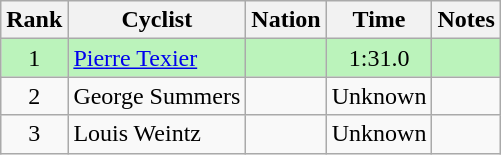<table class="wikitable sortable" style="text-align:center">
<tr>
<th>Rank</th>
<th>Cyclist</th>
<th>Nation</th>
<th>Time</th>
<th>Notes</th>
</tr>
<tr bgcolor=bbf3bb>
<td>1</td>
<td align=left><a href='#'>Pierre Texier</a></td>
<td align=left></td>
<td>1:31.0</td>
<td></td>
</tr>
<tr>
<td>2</td>
<td align=left>George Summers</td>
<td align=left></td>
<td>Unknown</td>
<td></td>
</tr>
<tr>
<td>3</td>
<td align=left>Louis Weintz</td>
<td align=left></td>
<td>Unknown</td>
<td></td>
</tr>
</table>
